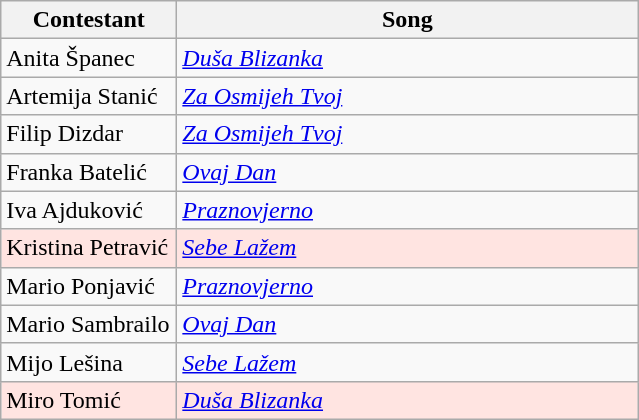<table class="wikitable">
<tr>
<th width="110">Contestant</th>
<th width="300">Song </th>
</tr>
<tr>
<td align="left">Anita Španec</td>
<td align="left"><em><a href='#'>Duša Blizanka</a></em></td>
</tr>
<tr>
<td align="left">Artemija Stanić</td>
<td align="left"><em><a href='#'>Za Osmijeh Tvoj</a></em></td>
</tr>
<tr>
<td align="left">Filip Dizdar</td>
<td align="left"><em><a href='#'>Za Osmijeh Tvoj</a></em></td>
</tr>
<tr>
<td align="left">Franka Batelić</td>
<td align="left"><em><a href='#'>Ovaj Dan</a></em></td>
</tr>
<tr>
<td align="left">Iva Ajduković</td>
<td align="left"><em><a href='#'>Praznovjerno</a></em></td>
</tr>
<tr bgcolor="#FFE4E1">
<td align="left">Kristina Petravić</td>
<td align="left"><em><a href='#'>Sebe Lažem</a></em></td>
</tr>
<tr>
<td align="left">Mario Ponjavić</td>
<td align="left"><em><a href='#'>Praznovjerno</a></em></td>
</tr>
<tr>
<td align="left">Mario Sambrailo</td>
<td align="left"><em><a href='#'>Ovaj Dan</a></em></td>
</tr>
<tr>
<td align="left">Mijo Lešina</td>
<td align="left"><em><a href='#'>Sebe Lažem</a></em></td>
</tr>
<tr bgcolor="#FFE4E1">
<td align="left">Miro Tomić</td>
<td align="left"><em><a href='#'>Duša Blizanka</a></em></td>
</tr>
</table>
